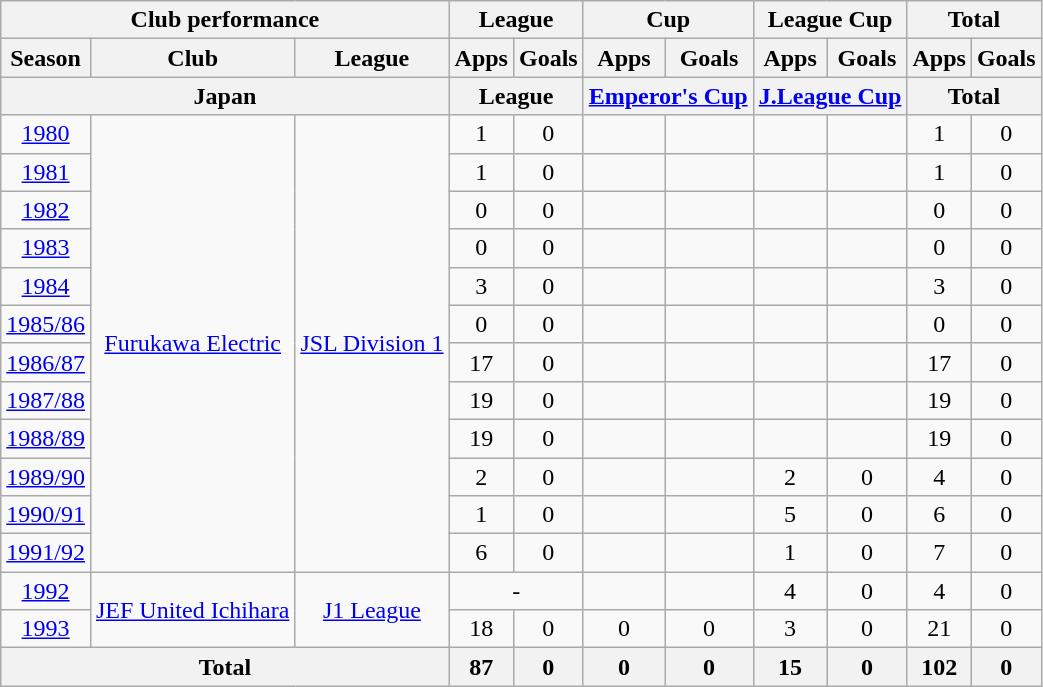<table class="wikitable" style="text-align:center;">
<tr>
<th colspan=3>Club performance</th>
<th colspan=2>League</th>
<th colspan=2>Cup</th>
<th colspan=2>League Cup</th>
<th colspan=2>Total</th>
</tr>
<tr>
<th>Season</th>
<th>Club</th>
<th>League</th>
<th>Apps</th>
<th>Goals</th>
<th>Apps</th>
<th>Goals</th>
<th>Apps</th>
<th>Goals</th>
<th>Apps</th>
<th>Goals</th>
</tr>
<tr>
<th colspan=3>Japan</th>
<th colspan=2>League</th>
<th colspan=2><a href='#'>Emperor's Cup</a></th>
<th colspan=2><a href='#'>J.League Cup</a></th>
<th colspan=2>Total</th>
</tr>
<tr>
<td><a href='#'>1980</a></td>
<td rowspan="12"><a href='#'>Furukawa Electric</a></td>
<td rowspan="12"><a href='#'>JSL Division 1</a></td>
<td>1</td>
<td>0</td>
<td></td>
<td></td>
<td></td>
<td></td>
<td>1</td>
<td>0</td>
</tr>
<tr>
<td><a href='#'>1981</a></td>
<td>1</td>
<td>0</td>
<td></td>
<td></td>
<td></td>
<td></td>
<td>1</td>
<td>0</td>
</tr>
<tr>
<td><a href='#'>1982</a></td>
<td>0</td>
<td>0</td>
<td></td>
<td></td>
<td></td>
<td></td>
<td>0</td>
<td>0</td>
</tr>
<tr>
<td><a href='#'>1983</a></td>
<td>0</td>
<td>0</td>
<td></td>
<td></td>
<td></td>
<td></td>
<td>0</td>
<td>0</td>
</tr>
<tr>
<td><a href='#'>1984</a></td>
<td>3</td>
<td>0</td>
<td></td>
<td></td>
<td></td>
<td></td>
<td>3</td>
<td>0</td>
</tr>
<tr>
<td><a href='#'>1985/86</a></td>
<td>0</td>
<td>0</td>
<td></td>
<td></td>
<td></td>
<td></td>
<td>0</td>
<td>0</td>
</tr>
<tr>
<td><a href='#'>1986/87</a></td>
<td>17</td>
<td>0</td>
<td></td>
<td></td>
<td></td>
<td></td>
<td>17</td>
<td>0</td>
</tr>
<tr>
<td><a href='#'>1987/88</a></td>
<td>19</td>
<td>0</td>
<td></td>
<td></td>
<td></td>
<td></td>
<td>19</td>
<td>0</td>
</tr>
<tr>
<td><a href='#'>1988/89</a></td>
<td>19</td>
<td>0</td>
<td></td>
<td></td>
<td></td>
<td></td>
<td>19</td>
<td>0</td>
</tr>
<tr>
<td><a href='#'>1989/90</a></td>
<td>2</td>
<td>0</td>
<td></td>
<td></td>
<td>2</td>
<td>0</td>
<td>4</td>
<td>0</td>
</tr>
<tr>
<td><a href='#'>1990/91</a></td>
<td>1</td>
<td>0</td>
<td></td>
<td></td>
<td>5</td>
<td>0</td>
<td>6</td>
<td>0</td>
</tr>
<tr>
<td><a href='#'>1991/92</a></td>
<td>6</td>
<td>0</td>
<td></td>
<td></td>
<td>1</td>
<td>0</td>
<td>7</td>
<td>0</td>
</tr>
<tr>
<td><a href='#'>1992</a></td>
<td rowspan="2"><a href='#'>JEF United Ichihara</a></td>
<td rowspan="2"><a href='#'>J1 League</a></td>
<td colspan="2">-</td>
<td></td>
<td></td>
<td>4</td>
<td>0</td>
<td>4</td>
<td>0</td>
</tr>
<tr>
<td><a href='#'>1993</a></td>
<td>18</td>
<td>0</td>
<td>0</td>
<td>0</td>
<td>3</td>
<td>0</td>
<td>21</td>
<td>0</td>
</tr>
<tr>
<th colspan=3>Total</th>
<th>87</th>
<th>0</th>
<th>0</th>
<th>0</th>
<th>15</th>
<th>0</th>
<th>102</th>
<th>0</th>
</tr>
</table>
